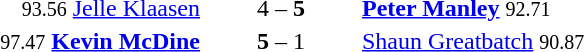<table style="text-align:center">
<tr>
<th width=223></th>
<th width=100></th>
<th width=223></th>
</tr>
<tr>
<td align=right><small>93.56</small> <a href='#'>Jelle Klaasen</a> </td>
<td>4 – <strong>5</strong></td>
<td align=left> <strong><a href='#'>Peter Manley</a></strong> <small>92.71</small></td>
</tr>
<tr>
<td align=right><small>97.47</small> <strong><a href='#'>Kevin McDine</a></strong> </td>
<td><strong>5</strong> – 1</td>
<td align=left> <a href='#'>Shaun Greatbatch</a> <small>90.87</small></td>
</tr>
</table>
